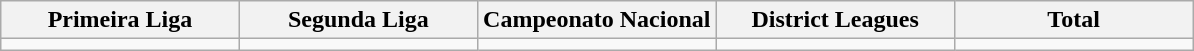<table class="wikitable">
<tr>
<th width="20%">Primeira Liga</th>
<th width="20%">Segunda Liga</th>
<th width="20%">Campeonato Nacional</th>
<th width="20%">District Leagues</th>
<th width="20%">Total</th>
</tr>
<tr>
<td></td>
<td></td>
<td></td>
<td></td>
<td></td>
</tr>
</table>
